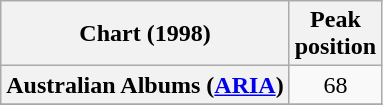<table class="wikitable sortable plainrowheaders" style="text-align:center;">
<tr>
<th>Chart (1998)</th>
<th>Peak<br>position</th>
</tr>
<tr>
<th scope="row">Australian Albums (<a href='#'>ARIA</a>)</th>
<td>68</td>
</tr>
<tr>
</tr>
<tr>
</tr>
<tr>
</tr>
<tr>
</tr>
</table>
